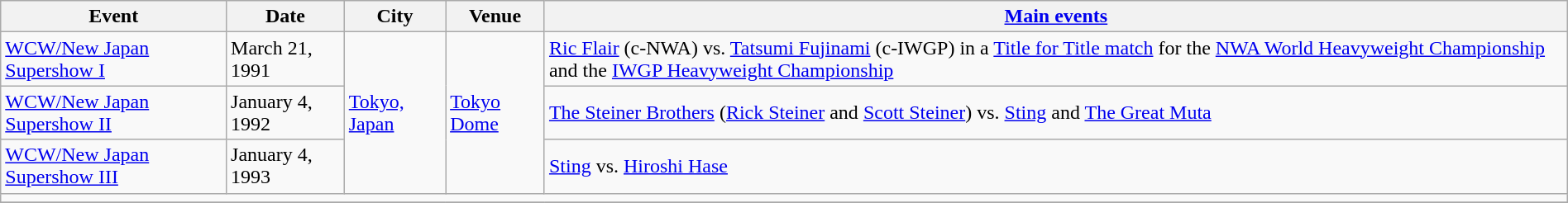<table class="wikitable" style="align: center" width=100%>
<tr>
<th>Event</th>
<th>Date</th>
<th>City</th>
<th>Venue</th>
<th><a href='#'>Main events</a></th>
</tr>
<tr>
<td><a href='#'>WCW/New Japan Supershow I</a></td>
<td>March 21, 1991</td>
<td rowspan="3"><a href='#'>Tokyo, Japan</a></td>
<td rowspan="3"><a href='#'>Tokyo Dome</a></td>
<td><a href='#'>Ric Flair</a> (c-NWA) vs. <a href='#'>Tatsumi Fujinami</a> (c-IWGP) in a <a href='#'>Title for Title match</a> for the <a href='#'>NWA World Heavyweight Championship</a> and the <a href='#'>IWGP Heavyweight Championship</a></td>
</tr>
<tr>
<td><a href='#'>WCW/New Japan Supershow II</a></td>
<td>January 4, 1992</td>
<td><a href='#'>The Steiner Brothers</a> (<a href='#'>Rick Steiner</a> and <a href='#'>Scott Steiner</a>) vs. <a href='#'>Sting</a> and <a href='#'>The Great Muta</a></td>
</tr>
<tr>
<td><a href='#'>WCW/New Japan Supershow III</a></td>
<td>January 4, 1993</td>
<td><a href='#'>Sting</a> vs. <a href='#'>Hiroshi Hase</a></td>
</tr>
<tr>
<td colspan="10"></td>
</tr>
<tr>
</tr>
</table>
